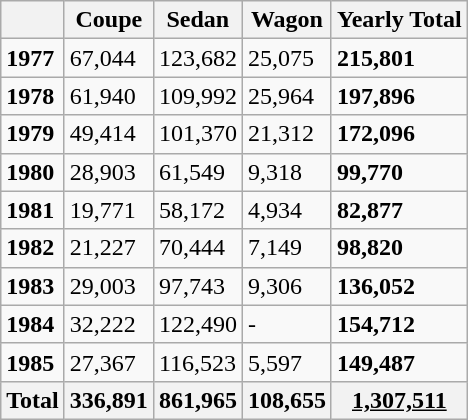<table class="wikitable">
<tr>
<th></th>
<th>Coupe</th>
<th>Sedan</th>
<th>Wagon</th>
<th>Yearly Total</th>
</tr>
<tr>
<td><strong>1977</strong></td>
<td>67,044</td>
<td>123,682</td>
<td>25,075</td>
<td><strong>215,801</strong></td>
</tr>
<tr>
<td><strong>1978</strong></td>
<td>61,940</td>
<td>109,992</td>
<td>25,964</td>
<td><strong>197,896</strong></td>
</tr>
<tr>
<td><strong>1979</strong></td>
<td>49,414</td>
<td>101,370</td>
<td>21,312</td>
<td><strong>172,096</strong></td>
</tr>
<tr>
<td><strong>1980</strong></td>
<td>28,903</td>
<td>61,549</td>
<td>9,318</td>
<td><strong>99,770</strong></td>
</tr>
<tr>
<td><strong>1981</strong></td>
<td>19,771</td>
<td>58,172</td>
<td>4,934</td>
<td><strong>82,877</strong></td>
</tr>
<tr>
<td><strong>1982</strong></td>
<td>21,227</td>
<td>70,444</td>
<td>7,149</td>
<td><strong>98,820</strong></td>
</tr>
<tr>
<td><strong>1983</strong></td>
<td>29,003</td>
<td>97,743</td>
<td>9,306</td>
<td><strong>136,052</strong></td>
</tr>
<tr>
<td><strong>1984</strong></td>
<td>32,222</td>
<td>122,490</td>
<td>-</td>
<td><strong>154,712</strong></td>
</tr>
<tr>
<td><strong>1985</strong></td>
<td>27,367</td>
<td>116,523</td>
<td>5,597</td>
<td><strong>149,487</strong></td>
</tr>
<tr>
<th><strong>Total</strong></th>
<th><strong>336,891</strong></th>
<th><strong>861,965</strong></th>
<th><strong>108,655</strong></th>
<th><strong><u>1,307,511</u></strong></th>
</tr>
</table>
